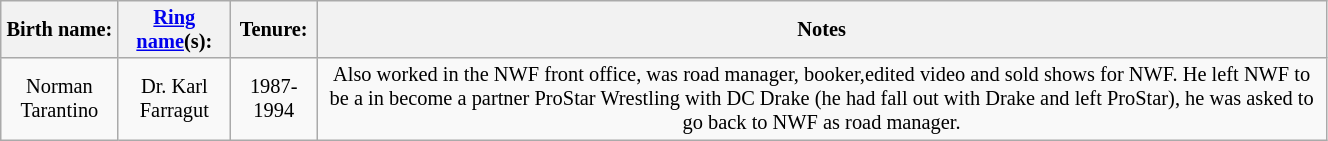<table class="pretty sortable wikitable" style="font-size:85%; text-align:center; width:70%;">
<tr>
<th>Birth name:</th>
<th><a href='#'>Ring name</a>(s):</th>
<th>Tenure:</th>
<th>Notes</th>
</tr>
<tr>
<td {{sort>Norman Tarantino</td>
<td>Dr. Karl Farragut</td>
<td sort>1987-1994</td>
<td>Also worked in the NWF front office, was road manager, booker,edited video and sold shows for NWF. He left NWF to be a in become a partner ProStar Wrestling with DC Drake (he had fall out with Drake and left ProStar), he was asked to go back to NWF as road manager.</td>
</tr>
</table>
